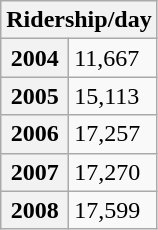<table class="wikitable" align="left" cellpadding="5" style="margin: 0 1em 0 0">
<tr>
<th colspan="2">Ridership/day</th>
</tr>
<tr>
<th>2004</th>
<td>11,667</td>
</tr>
<tr>
<th>2005</th>
<td>15,113</td>
</tr>
<tr>
<th>2006</th>
<td>17,257</td>
</tr>
<tr>
<th>2007</th>
<td>17,270</td>
</tr>
<tr>
<th>2008</th>
<td>17,599</td>
</tr>
</table>
